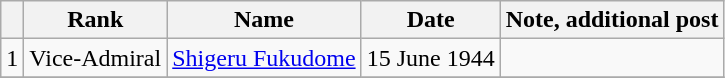<table class=wikitable>
<tr>
<th></th>
<th>Rank</th>
<th>Name</th>
<th>Date</th>
<th>Note, additional post</th>
</tr>
<tr>
<td>1</td>
<td>Vice-Admiral</td>
<td><a href='#'>Shigeru Fukudome</a></td>
<td>15 June 1944</td>
<td></td>
</tr>
<tr>
</tr>
</table>
